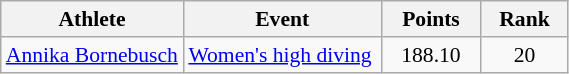<table class="wikitable" style="font-size:90%; width:30%;">
<tr>
<th width=115>Athlete</th>
<th width=125>Event</th>
<th>Points</th>
<th>Rank</th>
</tr>
<tr align=center>
<td align=left><a href='#'>Annika Bornebusch</a></td>
<td align=left><a href='#'>Women's high diving</a></td>
<td>188.10</td>
<td>20</td>
</tr>
</table>
